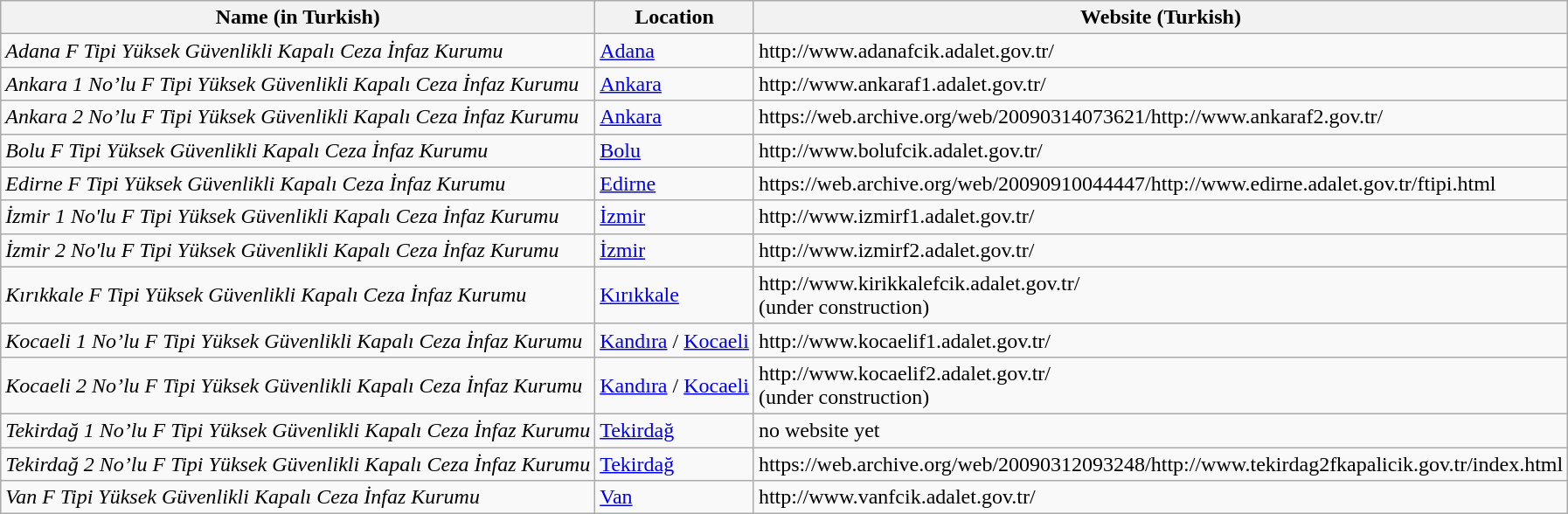<table class="wikitable">
<tr>
<th>Name (in Turkish)</th>
<th>Location</th>
<th>Website (Turkish)</th>
</tr>
<tr>
<td><em>Adana F Tipi Yüksek Güvenlikli Kapalı Ceza İnfaz Kurumu</em></td>
<td Yüreğir><a href='#'>Adana</a></td>
<td>http://www.adanafcik.adalet.gov.tr/</td>
</tr>
<tr>
<td><em>Ankara 1 No’lu F Tipi Yüksek Güvenlikli Kapalı Ceza İnfaz Kurumu</em></td>
<td Sincan><a href='#'>Ankara</a></td>
<td>http://www.ankaraf1.adalet.gov.tr/</td>
</tr>
<tr>
<td><em>Ankara 2 No’lu F Tipi Yüksek Güvenlikli Kapalı Ceza İnfaz Kurumu</em></td>
<td Sincan><a href='#'>Ankara</a></td>
<td>https://web.archive.org/web/20090314073621/http://www.ankaraf2.gov.tr/</td>
</tr>
<tr>
<td><em>Bolu F Tipi Yüksek Güvenlikli Kapalı Ceza İnfaz Kurumu</em></td>
<td><a href='#'>Bolu</a></td>
<td>http://www.bolufcik.adalet.gov.tr/</td>
</tr>
<tr>
<td><em>Edirne F Tipi Yüksek Güvenlikli Kapalı Ceza İnfaz Kurumu</em></td>
<td><a href='#'>Edirne</a></td>
<td>https://web.archive.org/web/20090910044447/http://www.edirne.adalet.gov.tr/ftipi.html</td>
</tr>
<tr>
<td><em>İzmir 1 No'lu F Tipi Yüksek Güvenlikli Kapalı Ceza İnfaz Kurumu</em></td>
<td Buca><a href='#'>İzmir</a></td>
<td>http://www.izmirf1.adalet.gov.tr/ </td>
</tr>
<tr>
<td><em>İzmir 2 No'lu F Tipi Yüksek Güvenlikli Kapalı Ceza İnfaz Kurumu</em></td>
<td Buca><a href='#'>İzmir</a></td>
<td>http://www.izmirf2.adalet.gov.tr/ </td>
</tr>
<tr>
<td><em>Kırıkkale F Tipi Yüksek Güvenlikli Kapalı Ceza İnfaz Kurumu</em></td>
<td><a href='#'>Kırıkkale</a></td>
<td>http://www.kirikkalefcik.adalet.gov.tr/  <br> (under construction)</td>
</tr>
<tr>
<td><em>Kocaeli 1 No’lu F Tipi Yüksek Güvenlikli Kapalı Ceza İnfaz Kurumu</em></td>
<td><a href='#'>Kandıra</a> / <a href='#'>Kocaeli</a></td>
<td>http://www.kocaelif1.adalet.gov.tr/ </td>
</tr>
<tr>
<td><em>Kocaeli 2 No’lu F Tipi Yüksek Güvenlikli Kapalı Ceza İnfaz Kurumu</em></td>
<td><a href='#'>Kandıra</a> / <a href='#'>Kocaeli</a></td>
<td>http://www.kocaelif2.adalet.gov.tr/  <br> (under construction)</td>
</tr>
<tr>
<td><em>Tekirdağ 1 No’lu F Tipi Yüksek Güvenlikli Kapalı Ceza İnfaz Kurumu</em></td>
<td><a href='#'>Tekirdağ</a></td>
<td>no website yet</td>
</tr>
<tr>
<td><em>Tekirdağ 2 No’lu F Tipi Yüksek Güvenlikli Kapalı Ceza İnfaz Kurumu</em></td>
<td><a href='#'>Tekirdağ</a></td>
<td>https://web.archive.org/web/20090312093248/http://www.tekirdag2fkapalicik.gov.tr/index.html</td>
</tr>
<tr>
<td><em>Van F Tipi Yüksek Güvenlikli Kapalı Ceza İnfaz Kurumu</em></td>
<td Van (Türkei)><a href='#'>Van</a></td>
<td>http://www.vanfcik.adalet.gov.tr/ </td>
</tr>
</table>
